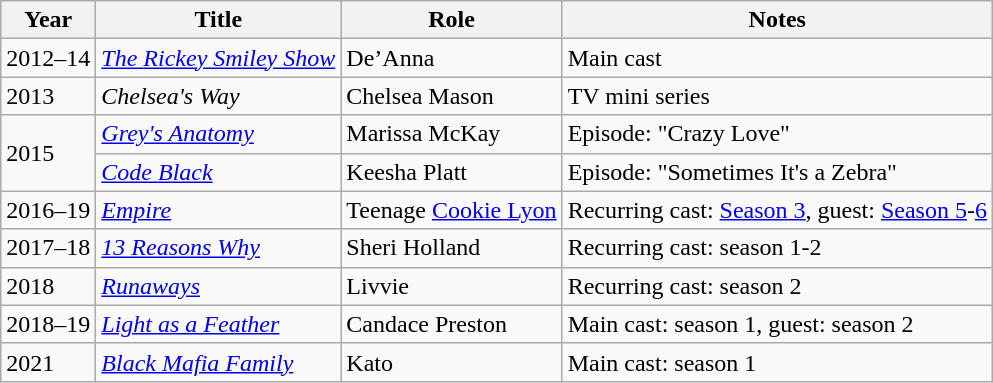<table class="wikitable sortable">
<tr>
<th>Year</th>
<th>Title</th>
<th>Role</th>
<th>Notes</th>
</tr>
<tr>
<td>2012–14</td>
<td><em><a href='#'>The Rickey Smiley Show</a></em></td>
<td>De’Anna</td>
<td>Main cast</td>
</tr>
<tr>
<td>2013</td>
<td><em>Chelsea's Way</em></td>
<td>Chelsea Mason</td>
<td>TV mini series</td>
</tr>
<tr>
<td rowspan=2>2015</td>
<td><em><a href='#'>Grey's Anatomy</a></em></td>
<td>Marissa McKay</td>
<td>Episode: "Crazy Love"</td>
</tr>
<tr>
<td><em><a href='#'>Code Black</a></em></td>
<td>Keesha Platt</td>
<td>Episode: "Sometimes It's a Zebra"</td>
</tr>
<tr>
<td>2016–19</td>
<td><em><a href='#'>Empire</a></em></td>
<td>Teenage <a href='#'>Cookie Lyon</a></td>
<td>Recurring cast: <a href='#'>Season 3</a>, guest: <a href='#'>Season 5</a>-<a href='#'>6</a></td>
</tr>
<tr>
<td>2017–18</td>
<td><em><a href='#'>13 Reasons Why</a></em></td>
<td>Sheri Holland</td>
<td>Recurring cast: season 1-2</td>
</tr>
<tr>
<td>2018</td>
<td><em><a href='#'>Runaways</a></em></td>
<td>Livvie</td>
<td>Recurring cast: season 2</td>
</tr>
<tr>
<td>2018–19</td>
<td><em><a href='#'>Light as a Feather</a></em></td>
<td>Candace Preston</td>
<td>Main cast: season 1, guest: season 2</td>
</tr>
<tr>
<td>2021</td>
<td><em><a href='#'>Black Mafia Family</a></em></td>
<td>Kato</td>
<td>Main cast: season 1</td>
</tr>
</table>
